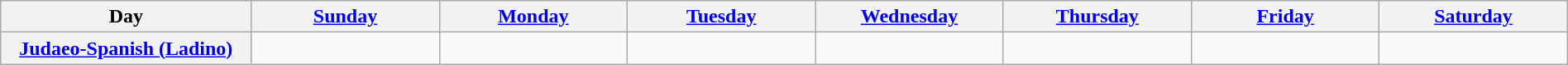<table cellspacing="1" style="width:100%;" class="wikitable">
<tr>
<th style="width:16%;">Day</th>
<th style="width:12%;"><a href='#'>Sunday</a></th>
<th style="width:12%;"><a href='#'>Monday</a></th>
<th style="width:12%;"><a href='#'>Tuesday</a></th>
<th style="width:12%;"><a href='#'>Wednesday</a></th>
<th style="width:12%;"><a href='#'>Thursday</a></th>
<th style="width:12%;"><a href='#'>Friday</a></th>
<th style="width:12%;"><a href='#'>Saturday</a></th>
</tr>
<tr>
<th><a href='#'>Judaeo-Spanish (Ladino)</a></th>
<td></td>
<td></td>
<td></td>
<td></td>
<td></td>
<td></td>
<td></td>
</tr>
</table>
